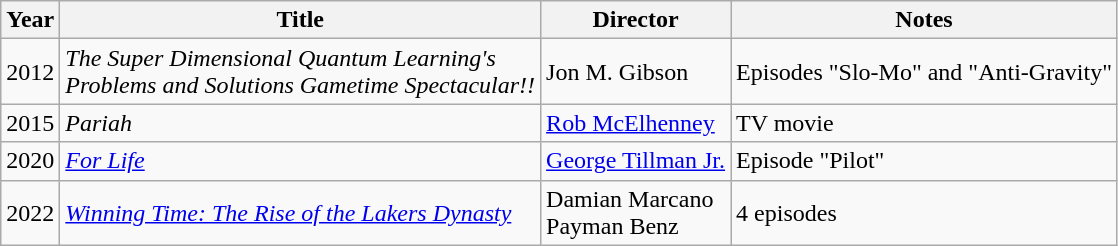<table class="wikitable">
<tr>
<th>Year</th>
<th>Title</th>
<th>Director</th>
<th>Notes</th>
</tr>
<tr>
<td>2012</td>
<td><em>The Super Dimensional Quantum Learning's<br>Problems and Solutions Gametime Spectacular!!</em></td>
<td>Jon M. Gibson</td>
<td>Episodes "Slo-Mo" and "Anti-Gravity"</td>
</tr>
<tr>
<td>2015</td>
<td><em>Pariah</em></td>
<td><a href='#'>Rob McElhenney</a></td>
<td>TV movie</td>
</tr>
<tr>
<td>2020</td>
<td><em><a href='#'>For Life</a></em></td>
<td><a href='#'>George Tillman Jr.</a></td>
<td>Episode "Pilot"</td>
</tr>
<tr>
<td>2022</td>
<td><em><a href='#'>Winning Time: The Rise of the Lakers Dynasty</a></em></td>
<td>Damian Marcano<br>Payman Benz</td>
<td>4 episodes</td>
</tr>
</table>
